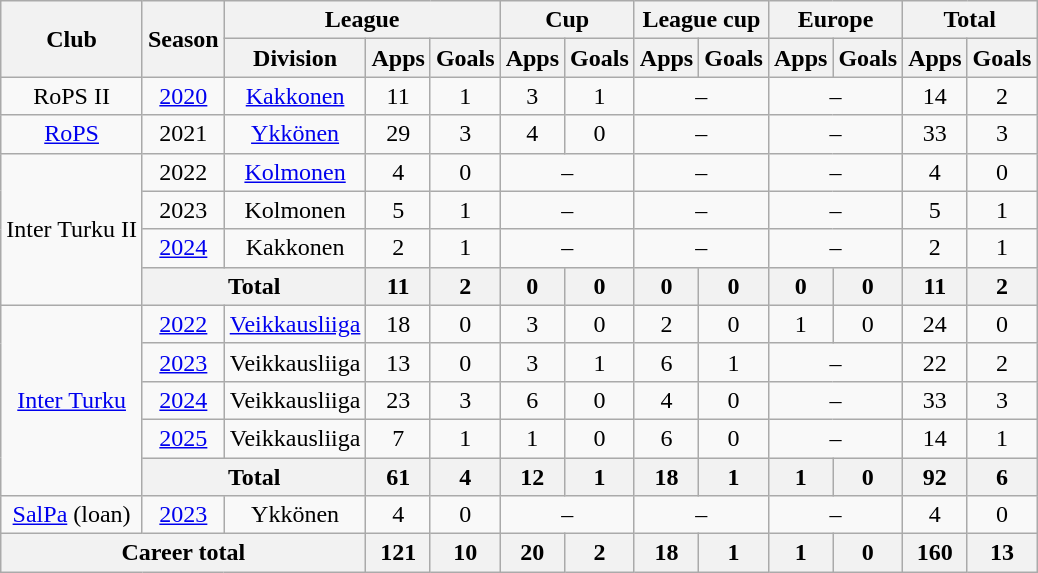<table class="wikitable" style="text-align:center">
<tr>
<th rowspan="2">Club</th>
<th rowspan="2">Season</th>
<th colspan="3">League</th>
<th colspan="2">Cup</th>
<th colspan="2">League cup</th>
<th colspan="2">Europe</th>
<th colspan="2">Total</th>
</tr>
<tr>
<th>Division</th>
<th>Apps</th>
<th>Goals</th>
<th>Apps</th>
<th>Goals</th>
<th>Apps</th>
<th>Goals</th>
<th>Apps</th>
<th>Goals</th>
<th>Apps</th>
<th>Goals</th>
</tr>
<tr>
<td>RoPS II</td>
<td><a href='#'>2020</a></td>
<td><a href='#'>Kakkonen</a></td>
<td>11</td>
<td>1</td>
<td>3</td>
<td>1</td>
<td colspan=2>–</td>
<td colspan=2>–</td>
<td>14</td>
<td>2</td>
</tr>
<tr>
<td><a href='#'>RoPS</a></td>
<td>2021</td>
<td><a href='#'>Ykkönen</a></td>
<td>29</td>
<td>3</td>
<td>4</td>
<td>0</td>
<td colspan=2>–</td>
<td colspan=2>–</td>
<td>33</td>
<td>3</td>
</tr>
<tr>
<td rowspan=4>Inter Turku II</td>
<td>2022</td>
<td><a href='#'>Kolmonen</a></td>
<td>4</td>
<td>0</td>
<td colspan=2>–</td>
<td colspan=2>–</td>
<td colspan=2>–</td>
<td>4</td>
<td>0</td>
</tr>
<tr>
<td>2023</td>
<td>Kolmonen</td>
<td>5</td>
<td>1</td>
<td colspan=2>–</td>
<td colspan=2>–</td>
<td colspan=2>–</td>
<td>5</td>
<td>1</td>
</tr>
<tr>
<td><a href='#'>2024</a></td>
<td>Kakkonen</td>
<td>2</td>
<td>1</td>
<td colspan=2>–</td>
<td colspan=2>–</td>
<td colspan=2>–</td>
<td>2</td>
<td>1</td>
</tr>
<tr>
<th colspan="2">Total</th>
<th>11</th>
<th>2</th>
<th>0</th>
<th>0</th>
<th>0</th>
<th>0</th>
<th>0</th>
<th>0</th>
<th>11</th>
<th>2</th>
</tr>
<tr>
<td rowspan=5><a href='#'>Inter Turku</a></td>
<td><a href='#'>2022</a></td>
<td><a href='#'>Veikkausliiga</a></td>
<td>18</td>
<td>0</td>
<td>3</td>
<td>0</td>
<td>2</td>
<td>0</td>
<td>1</td>
<td>0</td>
<td>24</td>
<td>0</td>
</tr>
<tr>
<td><a href='#'>2023</a></td>
<td>Veikkausliiga</td>
<td>13</td>
<td>0</td>
<td>3</td>
<td>1</td>
<td>6</td>
<td>1</td>
<td colspan=2>–</td>
<td>22</td>
<td>2</td>
</tr>
<tr>
<td><a href='#'>2024</a></td>
<td>Veikkausliiga</td>
<td>23</td>
<td>3</td>
<td>6</td>
<td>0</td>
<td>4</td>
<td>0</td>
<td colspan=2>–</td>
<td>33</td>
<td>3</td>
</tr>
<tr>
<td><a href='#'>2025</a></td>
<td>Veikkausliiga</td>
<td>7</td>
<td>1</td>
<td>1</td>
<td>0</td>
<td>6</td>
<td>0</td>
<td colspan=2>–</td>
<td>14</td>
<td>1</td>
</tr>
<tr>
<th colspan="2">Total</th>
<th>61</th>
<th>4</th>
<th>12</th>
<th>1</th>
<th>18</th>
<th>1</th>
<th>1</th>
<th>0</th>
<th>92</th>
<th>6</th>
</tr>
<tr>
<td><a href='#'>SalPa</a> (loan)</td>
<td><a href='#'>2023</a></td>
<td>Ykkönen</td>
<td>4</td>
<td>0</td>
<td colspan=2>–</td>
<td colspan=2>–</td>
<td colspan=2>–</td>
<td>4</td>
<td>0</td>
</tr>
<tr>
<th colspan="3">Career total</th>
<th>121</th>
<th>10</th>
<th>20</th>
<th>2</th>
<th>18</th>
<th>1</th>
<th>1</th>
<th>0</th>
<th>160</th>
<th>13</th>
</tr>
</table>
